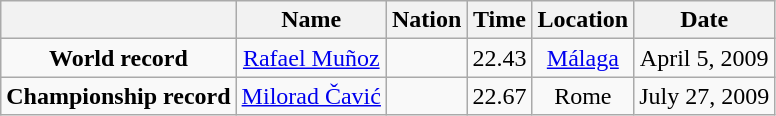<table class=wikitable style=text-align:center>
<tr>
<th></th>
<th>Name</th>
<th>Nation</th>
<th>Time</th>
<th>Location</th>
<th>Date</th>
</tr>
<tr>
<td><strong>World record</strong></td>
<td><a href='#'>Rafael Muñoz</a></td>
<td></td>
<td align=left>22.43</td>
<td><a href='#'>Málaga</a></td>
<td>April 5, 2009</td>
</tr>
<tr>
<td><strong>Championship record</strong></td>
<td><a href='#'>Milorad Čavić</a></td>
<td></td>
<td align=left>22.67</td>
<td>Rome</td>
<td>July 27, 2009</td>
</tr>
</table>
